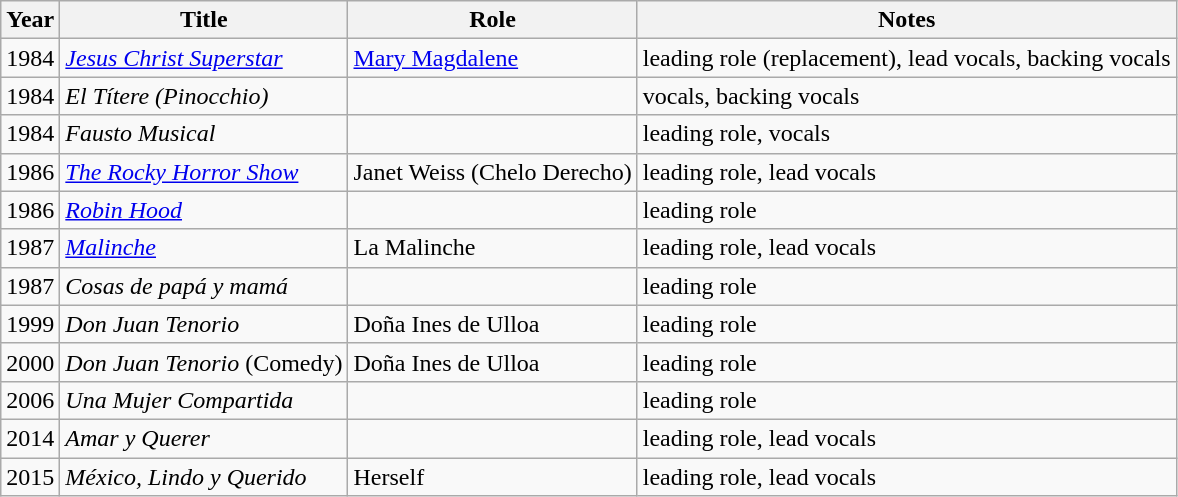<table class="wikitable sortable">
<tr>
<th>Year</th>
<th>Title</th>
<th>Role</th>
<th class="unsortable">Notes</th>
</tr>
<tr>
<td>1984</td>
<td><em><a href='#'>Jesus Christ Superstar</a></em></td>
<td><a href='#'>Mary Magdalene</a></td>
<td>leading role (replacement), lead vocals, backing vocals</td>
</tr>
<tr>
<td>1984</td>
<td><em>El Títere (Pinocchio)</em></td>
<td></td>
<td>vocals, backing vocals</td>
</tr>
<tr>
<td>1984</td>
<td><em>Fausto Musical</em></td>
<td></td>
<td>leading role, vocals</td>
</tr>
<tr>
<td>1986</td>
<td><em><a href='#'>The Rocky Horror Show</a></em></td>
<td>Janet Weiss (Chelo Derecho)</td>
<td>leading role, lead vocals</td>
</tr>
<tr>
<td>1986</td>
<td><em><a href='#'>Robin Hood</a></em></td>
<td></td>
<td>leading role</td>
</tr>
<tr>
<td>1987</td>
<td><em><a href='#'>Malinche</a></em></td>
<td>La Malinche</td>
<td>leading role, lead vocals</td>
</tr>
<tr>
<td>1987</td>
<td><em>Cosas de papá y mamá</em></td>
<td></td>
<td>leading role</td>
</tr>
<tr>
<td>1999</td>
<td><em>Don Juan Tenorio</em></td>
<td>Doña Ines de Ulloa</td>
<td>leading role</td>
</tr>
<tr>
<td>2000</td>
<td><em>Don Juan Tenorio</em> (Comedy)</td>
<td>Doña Ines de Ulloa</td>
<td>leading role</td>
</tr>
<tr>
<td>2006</td>
<td><em>Una Mujer Compartida</em></td>
<td></td>
<td>leading role</td>
</tr>
<tr>
<td>2014</td>
<td><em>Amar y Querer</em></td>
<td></td>
<td>leading role, lead vocals</td>
</tr>
<tr>
<td>2015</td>
<td><em>México, Lindo y Querido</em></td>
<td>Herself</td>
<td>leading role, lead vocals</td>
</tr>
</table>
